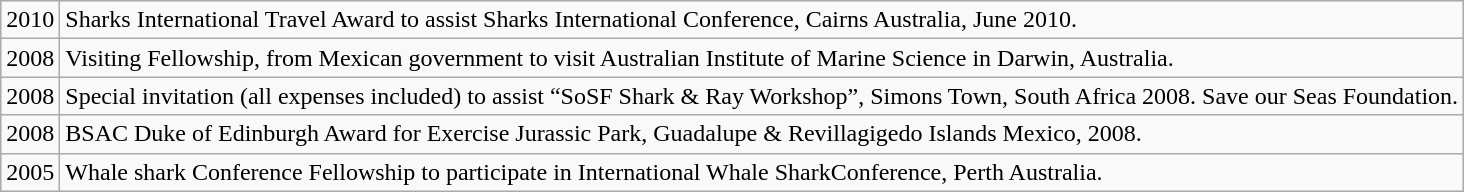<table class="wikitable">
<tr>
<td>2010</td>
<td>Sharks  International Travel Award to assist Sharks International Conference, Cairns  Australia, June 2010.</td>
</tr>
<tr>
<td>2008</td>
<td>Visiting  Fellowship, from Mexican government to visit Australian Institute of Marine  Science in Darwin, Australia.</td>
</tr>
<tr>
<td>2008</td>
<td>Special invitation  (all expenses included) to assist “SoSF Shark & Ray Workshop”,  Simons Town, South Africa 2008. Save our Seas Foundation.</td>
</tr>
<tr>
<td>2008</td>
<td>BSAC  Duke of Edinburgh Award for Exercise Jurassic Park, Guadalupe & Revillagigedo  Islands Mexico, 2008.</td>
</tr>
<tr>
<td>2005</td>
<td>Whale  shark Conference Fellowship to participate in International Whale SharkConference,  Perth Australia.</td>
</tr>
</table>
